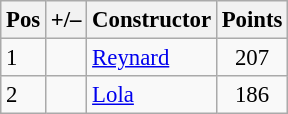<table class="wikitable" style="font-size: 95%;">
<tr>
<th>Pos</th>
<th>+/–</th>
<th>Constructor</th>
<th>Points</th>
</tr>
<tr>
<td>1</td>
<td align="left"></td>
<td> <a href='#'>Reynard</a></td>
<td align="center">207</td>
</tr>
<tr>
<td>2</td>
<td align="left"></td>
<td> <a href='#'>Lola</a></td>
<td align="center">186</td>
</tr>
</table>
